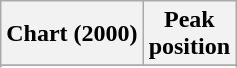<table class="wikitable sortable plainrowheaders" style="text-align:center">
<tr>
<th scope="col">Chart (2000)</th>
<th scope="col">Peak<br>position</th>
</tr>
<tr>
</tr>
<tr>
</tr>
<tr>
</tr>
<tr>
</tr>
<tr>
</tr>
<tr>
</tr>
<tr>
</tr>
<tr>
</tr>
<tr>
</tr>
<tr>
</tr>
<tr>
</tr>
<tr>
</tr>
<tr>
</tr>
<tr>
</tr>
<tr>
</tr>
<tr>
</tr>
<tr>
</tr>
</table>
